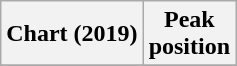<table class="wikitable sortable plainrowheaders" style="text-align:center">
<tr>
<th>Chart (2019)</th>
<th>Peak<br>position</th>
</tr>
<tr>
</tr>
</table>
